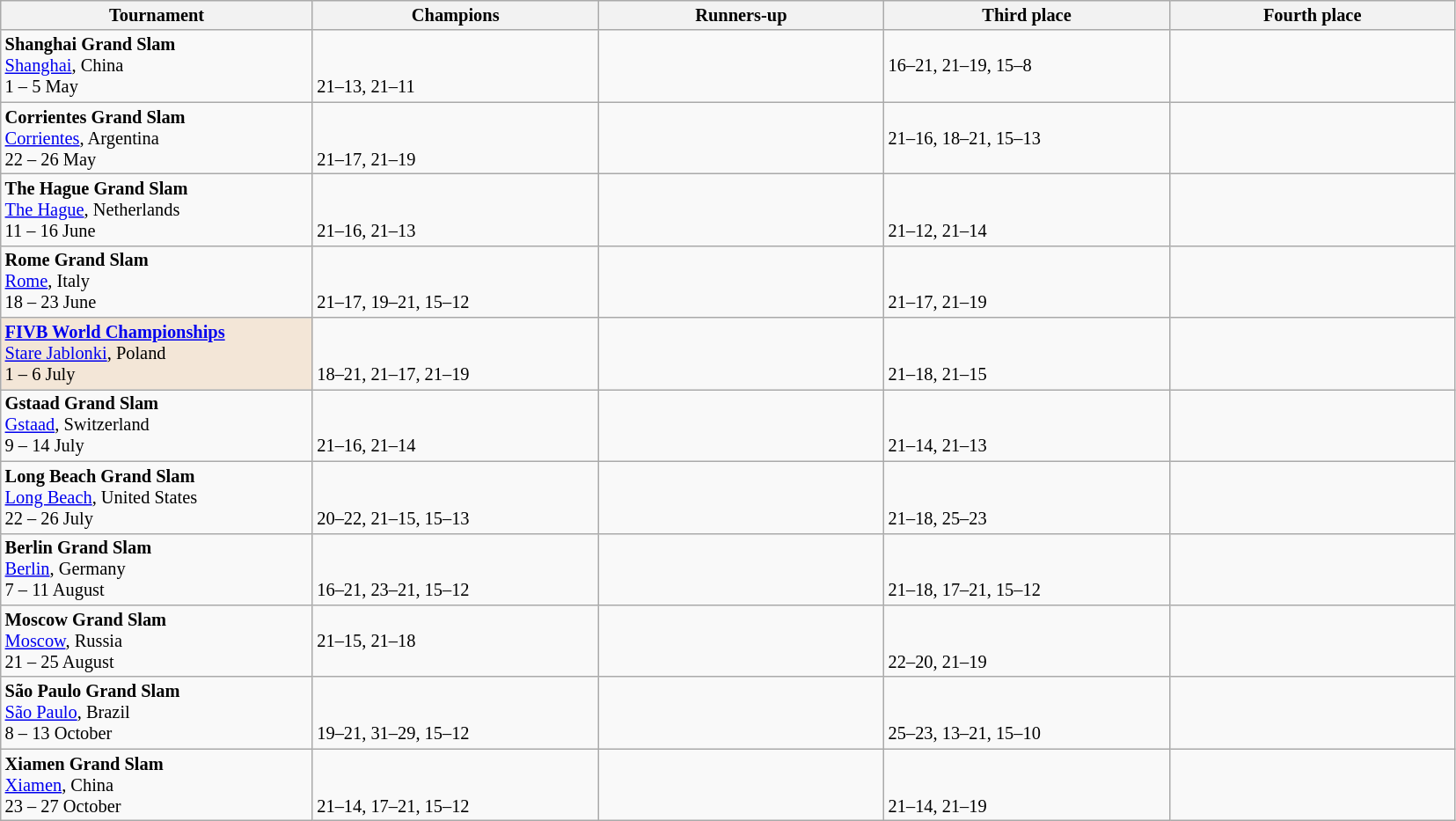<table class=wikitable style=font-size:85%>
<tr>
<th width=230>Tournament</th>
<th width=210>Champions</th>
<th width=210>Runners-up</th>
<th width=210>Third place</th>
<th width=210>Fourth place</th>
</tr>
<tr valign=top>
<td><strong>Shanghai Grand Slam</strong><br><a href='#'>Shanghai</a>, China<br>1 – 5 May</td>
<td><br><br>21–13, 21–11</td>
<td><br></td>
<td><br>16–21, 21–19, 15–8</td>
<td><br></td>
</tr>
<tr valign=top>
<td><strong>Corrientes Grand Slam</strong><br><a href='#'>Corrientes</a>, Argentina<br>22 – 26 May</td>
<td><br><br>21–17, 21–19</td>
<td><br></td>
<td><br>21–16, 18–21, 15–13</td>
<td><br></td>
</tr>
<tr valign=top>
<td><strong>The Hague Grand Slam</strong><br><a href='#'>The Hague</a>, Netherlands<br>11 – 16 June</td>
<td><br><br>21–16, 21–13</td>
<td></td>
<td><br><br>21–12, 21–14</td>
<td><br></td>
</tr>
<tr valign=top>
<td><strong>Rome Grand Slam</strong><br><a href='#'>Rome</a>, Italy<br>18 – 23 June</td>
<td><br><br>21–17, 19–21, 15–12</td>
<td><br></td>
<td><br><br>21–17, 21–19</td>
<td><br></td>
</tr>
<tr valign=top>
<td style="background:#F3E6D7;"><strong><a href='#'>FIVB World Championships</a></strong><br><a href='#'>Stare Jablonki</a>, Poland<br>1 – 6 July</td>
<td><br><br>18–21, 21–17, 21–19</td>
<td><br></td>
<td><br><br>21–18, 21–15</td>
<td><br></td>
</tr>
<tr valign=top>
<td><strong>Gstaad Grand Slam</strong><br><a href='#'>Gstaad</a>, Switzerland<br>9 – 14 July</td>
<td><br><br>21–16, 21–14</td>
<td><br></td>
<td><br><br>21–14, 21–13</td>
<td><br></td>
</tr>
<tr valign=top>
<td><strong>Long Beach Grand Slam</strong><br><a href='#'>Long Beach</a>, United States<br>22 – 26 July</td>
<td><br><br>20–22, 21–15, 15–13</td>
<td></td>
<td><br><br>21–18, 25–23</td>
<td><br></td>
</tr>
<tr valign=top>
<td><strong>Berlin Grand Slam</strong><br><a href='#'>Berlin</a>, Germany<br>7 – 11 August</td>
<td><br><br>16–21, 23–21, 15–12</td>
<td><br></td>
<td><br><br>21–18, 17–21, 15–12</td>
<td><br></td>
</tr>
<tr valign=top>
<td><strong>Moscow Grand Slam</strong><br><a href='#'>Moscow</a>, Russia<br>21 – 25 August</td>
<td><br>21–15, 21–18</td>
<td><br></td>
<td><br><br>22–20, 21–19</td>
<td><br></td>
</tr>
<tr valign=top>
<td><strong>São Paulo Grand Slam</strong><br><a href='#'>São Paulo</a>, Brazil<br>8 – 13 October</td>
<td><br><br>19–21, 31–29, 15–12</td>
<td><br></td>
<td><br><br>25–23, 13–21, 15–10</td>
<td><br></td>
</tr>
<tr valign=top>
<td><strong>Xiamen Grand Slam</strong><br><a href='#'>Xiamen</a>, China<br>23 – 27 October</td>
<td><br><br>21–14, 17–21, 15–12</td>
<td><br></td>
<td><br><br>21–14, 21–19</td>
<td><br></td>
</tr>
</table>
